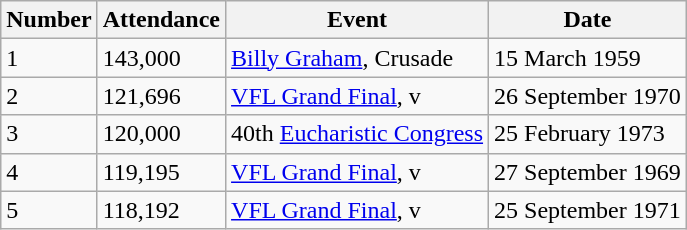<table class="wikitable">
<tr>
<th>Number</th>
<th>Attendance</th>
<th>Event</th>
<th>Date</th>
</tr>
<tr>
<td>1</td>
<td>143,000</td>
<td><a href='#'>Billy Graham</a>, Crusade</td>
<td>15 March 1959</td>
</tr>
<tr>
<td>2</td>
<td>121,696</td>
<td><a href='#'>VFL Grand Final</a>,  v </td>
<td>26 September 1970</td>
</tr>
<tr>
<td>3</td>
<td>120,000</td>
<td>40th <a href='#'>Eucharistic Congress</a></td>
<td>25 February 1973</td>
</tr>
<tr>
<td>4</td>
<td>119,195</td>
<td><a href='#'>VFL Grand Final</a>,  v </td>
<td>27 September 1969</td>
</tr>
<tr>
<td>5</td>
<td>118,192</td>
<td><a href='#'>VFL Grand Final</a>,  v </td>
<td>25 September 1971</td>
</tr>
</table>
